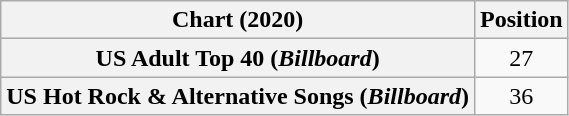<table class="wikitable sortable plainrowheaders" style="text-align:center">
<tr>
<th scope="col">Chart (2020)</th>
<th scope="col">Position</th>
</tr>
<tr>
<th scope="row">US Adult Top 40 (<em>Billboard</em>)</th>
<td>27</td>
</tr>
<tr>
<th scope="row">US Hot Rock & Alternative Songs (<em>Billboard</em>)</th>
<td>36</td>
</tr>
</table>
